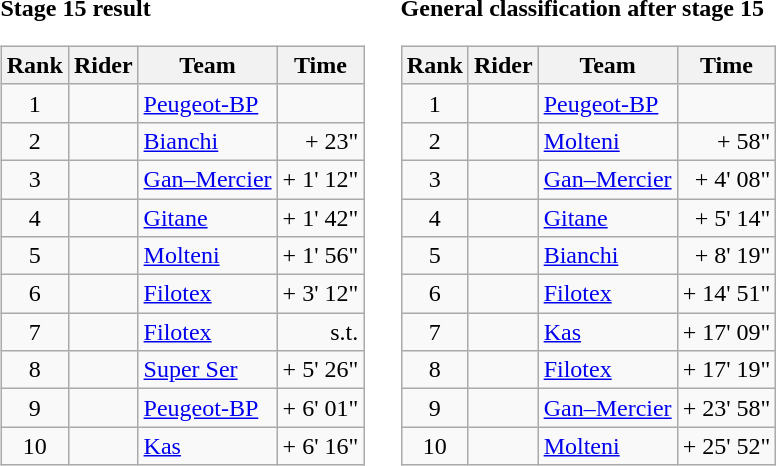<table>
<tr>
<td><strong>Stage 15 result</strong><br><table class="wikitable">
<tr>
<th scope="col">Rank</th>
<th scope="col">Rider</th>
<th scope="col">Team</th>
<th scope="col">Time</th>
</tr>
<tr>
<td style="text-align:center;">1</td>
<td></td>
<td><a href='#'>Peugeot-BP</a></td>
<td style="text-align:right;"></td>
</tr>
<tr>
<td style="text-align:center;">2</td>
<td></td>
<td><a href='#'>Bianchi</a></td>
<td style="text-align:right;">+ 23"</td>
</tr>
<tr>
<td style="text-align:center;">3</td>
<td></td>
<td><a href='#'>Gan–Mercier</a></td>
<td style="text-align:right;">+ 1' 12"</td>
</tr>
<tr>
<td style="text-align:center;">4</td>
<td></td>
<td><a href='#'>Gitane</a></td>
<td style="text-align:right;">+ 1' 42"</td>
</tr>
<tr>
<td style="text-align:center;">5</td>
<td></td>
<td><a href='#'>Molteni</a></td>
<td style="text-align:right;">+ 1' 56"</td>
</tr>
<tr>
<td style="text-align:center;">6</td>
<td></td>
<td><a href='#'>Filotex</a></td>
<td style="text-align:right;">+ 3' 12"</td>
</tr>
<tr>
<td style="text-align:center;">7</td>
<td></td>
<td><a href='#'>Filotex</a></td>
<td style="text-align:right;">s.t.</td>
</tr>
<tr>
<td style="text-align:center;">8</td>
<td></td>
<td><a href='#'>Super Ser</a></td>
<td style="text-align:right;">+ 5' 26"</td>
</tr>
<tr>
<td style="text-align:center;">9</td>
<td></td>
<td><a href='#'>Peugeot-BP</a></td>
<td style="text-align:right;">+ 6' 01"</td>
</tr>
<tr>
<td style="text-align:center;">10</td>
<td></td>
<td><a href='#'>Kas</a></td>
<td style="text-align:right;">+ 6' 16"</td>
</tr>
</table>
</td>
<td></td>
<td><strong>General classification after stage 15</strong><br><table class="wikitable">
<tr>
<th scope="col">Rank</th>
<th scope="col">Rider</th>
<th scope="col">Team</th>
<th scope="col">Time</th>
</tr>
<tr>
<td style="text-align:center;">1</td>
<td> </td>
<td><a href='#'>Peugeot-BP</a></td>
<td style="text-align:right;"></td>
</tr>
<tr>
<td style="text-align:center;">2</td>
<td></td>
<td><a href='#'>Molteni</a></td>
<td style="text-align:right;">+ 58"</td>
</tr>
<tr>
<td style="text-align:center;">3</td>
<td></td>
<td><a href='#'>Gan–Mercier</a></td>
<td style="text-align:right;">+ 4' 08"</td>
</tr>
<tr>
<td style="text-align:center;">4</td>
<td></td>
<td><a href='#'>Gitane</a></td>
<td style="text-align:right;">+ 5' 14"</td>
</tr>
<tr>
<td style="text-align:center;">5</td>
<td></td>
<td><a href='#'>Bianchi</a></td>
<td style="text-align:right;">+ 8' 19"</td>
</tr>
<tr>
<td style="text-align:center;">6</td>
<td></td>
<td><a href='#'>Filotex</a></td>
<td style="text-align:right;">+ 14' 51"</td>
</tr>
<tr>
<td style="text-align:center;">7</td>
<td></td>
<td><a href='#'>Kas</a></td>
<td style="text-align:right;">+ 17' 09"</td>
</tr>
<tr>
<td style="text-align:center;">8</td>
<td></td>
<td><a href='#'>Filotex</a></td>
<td style="text-align:right;">+ 17' 19"</td>
</tr>
<tr>
<td style="text-align:center;">9</td>
<td></td>
<td><a href='#'>Gan–Mercier</a></td>
<td style="text-align:right;">+ 23' 58"</td>
</tr>
<tr>
<td style="text-align:center;">10</td>
<td></td>
<td><a href='#'>Molteni</a></td>
<td style="text-align:right;">+ 25' 52"</td>
</tr>
</table>
</td>
</tr>
</table>
